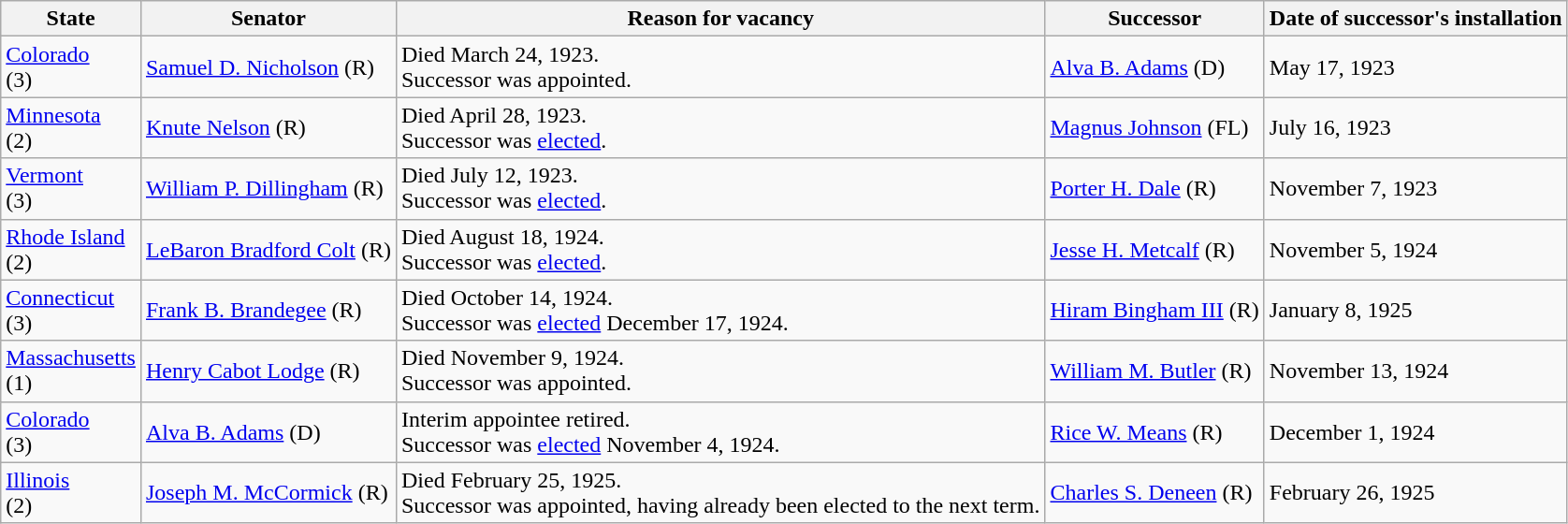<table class="wikitable sortable">
<tr style="vertical-align:bottom;">
<th>State</th>
<th>Senator</th>
<th>Reason for vacancy</th>
<th>Successor</th>
<th>Date of successor's installation</th>
</tr>
<tr>
<td><a href='#'>Colorado</a><br>(3)</td>
<td><a href='#'>Samuel D. Nicholson</a> (R)</td>
<td>Died March 24, 1923.<br>Successor was appointed.</td>
<td><a href='#'>Alva B. Adams</a> (D)</td>
<td>May 17, 1923</td>
</tr>
<tr>
<td><a href='#'>Minnesota</a><br>(2)</td>
<td><a href='#'>Knute Nelson</a> (R)</td>
<td>Died April 28, 1923.<br>Successor was <a href='#'>elected</a>.</td>
<td><a href='#'>Magnus Johnson</a> (FL)</td>
<td>July 16, 1923</td>
</tr>
<tr>
<td><a href='#'>Vermont</a><br>(3)</td>
<td><a href='#'>William P. Dillingham</a> (R)</td>
<td>Died July 12, 1923.<br>Successor was <a href='#'>elected</a>.</td>
<td><a href='#'>Porter H. Dale</a> (R)</td>
<td>November 7, 1923</td>
</tr>
<tr>
<td><a href='#'>Rhode Island</a><br>(2)</td>
<td><a href='#'>LeBaron Bradford Colt</a> (R)</td>
<td>Died August 18, 1924.<br>Successor was <a href='#'>elected</a>.</td>
<td><a href='#'>Jesse H. Metcalf</a> (R)</td>
<td>November 5, 1924</td>
</tr>
<tr>
<td><a href='#'>Connecticut</a><br>(3)</td>
<td><a href='#'>Frank B. Brandegee</a> (R)</td>
<td>Died October 14, 1924.<br>Successor was <a href='#'>elected</a> December 17, 1924.</td>
<td><a href='#'>Hiram Bingham III</a> (R)</td>
<td>January 8, 1925</td>
</tr>
<tr>
<td><a href='#'>Massachusetts</a><br>(1)</td>
<td><a href='#'>Henry Cabot Lodge</a> (R)</td>
<td>Died November 9, 1924.<br>Successor was appointed.</td>
<td><a href='#'>William M. Butler</a> (R)</td>
<td>November 13, 1924</td>
</tr>
<tr>
<td><a href='#'>Colorado</a><br>(3)</td>
<td><a href='#'>Alva B. Adams</a> (D)</td>
<td>Interim appointee retired.<br>Successor was <a href='#'>elected</a> November 4, 1924.</td>
<td><a href='#'>Rice W. Means</a> (R)</td>
<td>December 1, 1924</td>
</tr>
<tr>
<td><a href='#'>Illinois</a><br>(2)</td>
<td><a href='#'>Joseph M. McCormick</a> (R)</td>
<td>Died February 25, 1925.<br>Successor was appointed, having already been elected to the next term.</td>
<td><a href='#'>Charles S. Deneen</a> (R)</td>
<td>February 26, 1925</td>
</tr>
</table>
